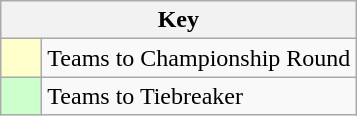<table class="wikitable" style="text-align: center;">
<tr>
<th colspan=2>Key</th>
</tr>
<tr>
<td style="background:#ffffcc; width:20px;"></td>
<td align=left>Teams to Championship Round</td>
</tr>
<tr>
<td style="background:#ccffcc; width:20px;"></td>
<td align=left>Teams to Tiebreaker</td>
</tr>
</table>
